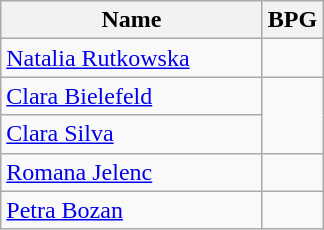<table class=wikitable>
<tr>
<th width=167>Name</th>
<th>BPG</th>
</tr>
<tr>
<td> <a href='#'>Natalia Rutkowska</a></td>
<td></td>
</tr>
<tr>
<td> <a href='#'>Clara Bielefeld</a></td>
<td rowspan=2></td>
</tr>
<tr>
<td> <a href='#'>Clara Silva</a></td>
</tr>
<tr>
<td> <a href='#'>Romana Jelenc</a></td>
<td></td>
</tr>
<tr>
<td> <a href='#'>Petra Bozan</a></td>
<td></td>
</tr>
</table>
